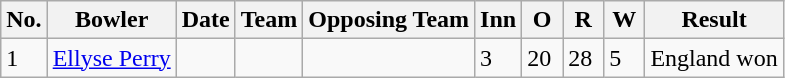<table class="wikitable">
<tr align=center>
<th>No.</th>
<th>Bowler</th>
<th>Date</th>
<th>Team</th>
<th>Opposing Team</th>
<th scope="col" style="width:20px;">Inn</th>
<th scope="col" style="width:20px;">O</th>
<th scope="col" style="width:20px;">R</th>
<th scope="col" style="width:20px;">W</th>
<th>Result</th>
</tr>
<tr>
<td>1</td>
<td><a href='#'>Ellyse Perry</a></td>
<td></td>
<td></td>
<td></td>
<td>3</td>
<td>20</td>
<td>28</td>
<td>5</td>
<td>England won</td>
</tr>
</table>
